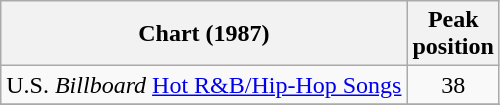<table class="wikitable">
<tr>
<th>Chart (1987)</th>
<th>Peak<br>position</th>
</tr>
<tr>
<td>U.S. <em>Billboard</em> <a href='#'>Hot R&B/Hip-Hop Songs</a></td>
<td align="center">38</td>
</tr>
<tr>
</tr>
</table>
